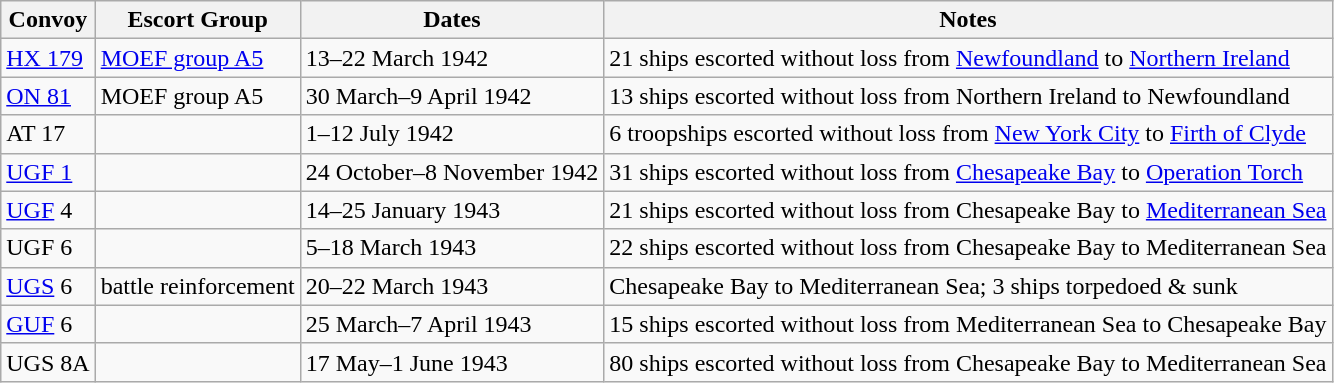<table class="wikitable">
<tr>
<th>Convoy</th>
<th>Escort Group</th>
<th>Dates</th>
<th>Notes</th>
</tr>
<tr>
<td><a href='#'>HX 179</a></td>
<td><a href='#'>MOEF group A5</a></td>
<td>13–22 March 1942</td>
<td>21 ships escorted without loss from <a href='#'>Newfoundland</a> to <a href='#'>Northern Ireland</a></td>
</tr>
<tr>
<td><a href='#'>ON 81</a></td>
<td>MOEF group A5</td>
<td>30 March–9 April 1942</td>
<td>13 ships escorted without loss from Northern Ireland to Newfoundland</td>
</tr>
<tr>
<td>AT 17</td>
<td></td>
<td>1–12 July 1942</td>
<td>6 troopships escorted without loss from <a href='#'>New York City</a> to <a href='#'>Firth of Clyde</a></td>
</tr>
<tr>
<td><a href='#'>UGF 1</a></td>
<td></td>
<td>24 October–8 November 1942</td>
<td>31 ships escorted without loss from <a href='#'>Chesapeake Bay</a> to <a href='#'>Operation Torch</a></td>
</tr>
<tr>
<td><a href='#'>UGF</a> 4</td>
<td></td>
<td>14–25 January 1943</td>
<td>21 ships escorted without loss from Chesapeake Bay to <a href='#'>Mediterranean Sea</a></td>
</tr>
<tr>
<td>UGF 6</td>
<td></td>
<td>5–18 March 1943</td>
<td>22 ships escorted without loss from Chesapeake Bay to Mediterranean Sea</td>
</tr>
<tr>
<td><a href='#'>UGS</a> 6</td>
<td>battle reinforcement</td>
<td>20–22 March 1943</td>
<td>Chesapeake Bay to Mediterranean Sea; 3 ships torpedoed & sunk</td>
</tr>
<tr>
<td><a href='#'>GUF</a> 6</td>
<td></td>
<td>25 March–7 April 1943</td>
<td>15 ships escorted without loss from Mediterranean Sea to Chesapeake Bay</td>
</tr>
<tr>
<td>UGS 8A</td>
<td></td>
<td>17 May–1 June 1943</td>
<td>80 ships escorted without loss from Chesapeake Bay to Mediterranean Sea</td>
</tr>
</table>
